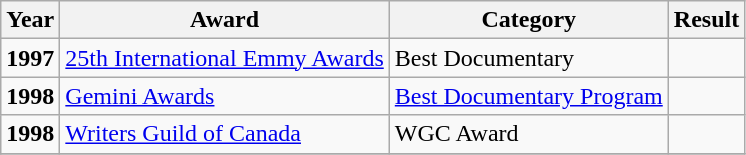<table class="wikitable">
<tr>
<th>Year</th>
<th>Award</th>
<th>Category</th>
<th>Result</th>
</tr>
<tr>
<td><strong>1997</strong></td>
<td><a href='#'>25th International Emmy Awards</a></td>
<td>Best Documentary</td>
<td></td>
</tr>
<tr>
<td><strong>1998</strong></td>
<td><a href='#'>Gemini Awards</a></td>
<td><a href='#'>Best Documentary Program</a></td>
<td></td>
</tr>
<tr>
<td><strong>1998</strong></td>
<td><a href='#'>Writers Guild of Canada</a></td>
<td>WGC Award</td>
<td></td>
</tr>
<tr>
</tr>
</table>
